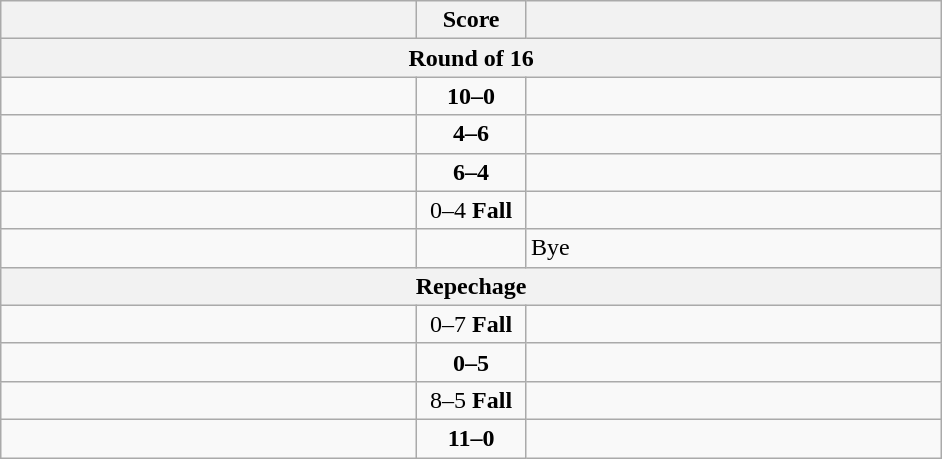<table class="wikitable" style="text-align: left;">
<tr>
<th align="right" width="270"></th>
<th width="65">Score</th>
<th align="left" width="270"></th>
</tr>
<tr>
<th colspan="3">Round of 16</th>
</tr>
<tr>
<td><strong></strong></td>
<td align=center><strong>10–0</strong></td>
<td></td>
</tr>
<tr>
<td></td>
<td align=center><strong>4–6</strong></td>
<td><strong></strong></td>
</tr>
<tr>
<td><strong></strong></td>
<td align=center><strong>6–4</strong></td>
<td></td>
</tr>
<tr>
<td></td>
<td align=center>0–4 <strong>Fall</strong></td>
<td><strong></strong></td>
</tr>
<tr>
<td><strong></strong></td>
<td align="center"></td>
<td>Bye</td>
</tr>
<tr>
<th colspan="3">Repechage</th>
</tr>
<tr>
<td></td>
<td align=center>0–7 <strong>Fall</strong></td>
<td><strong></strong></td>
</tr>
<tr>
<td></td>
<td align=center><strong>0–5</strong></td>
<td><strong></strong></td>
</tr>
<tr>
<td><strong></strong></td>
<td align=center>8–5 <strong>Fall</strong></td>
<td></td>
</tr>
<tr>
<td><strong></strong></td>
<td align=center><strong>11–0</strong></td>
<td></td>
</tr>
</table>
